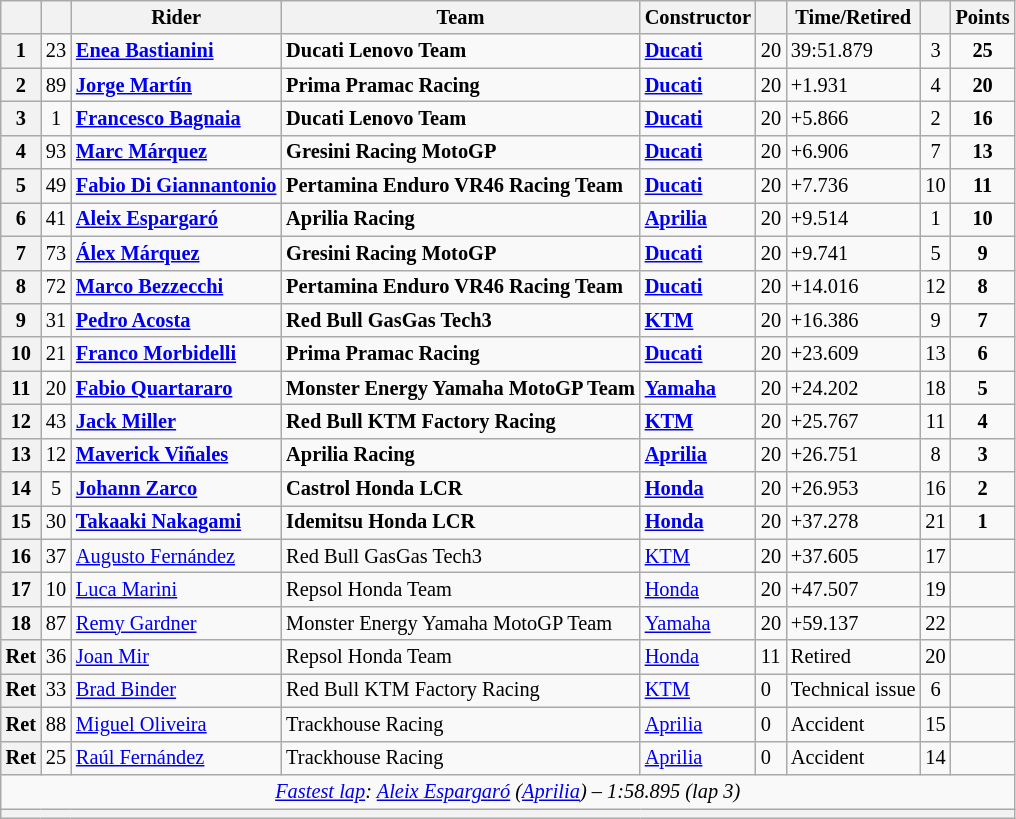<table class="wikitable sortable" style="font-size: 85%;">
<tr>
<th scope="col"></th>
<th scope="col"></th>
<th scope="col">Rider</th>
<th scope="col">Team</th>
<th scope="col">Constructor</th>
<th scope="col" class="unsortable"></th>
<th scope="col" class="unsortable">Time/Retired</th>
<th scope="col"></th>
<th scope="col">Points</th>
</tr>
<tr>
<th scope="row">1</th>
<td align="center">23</td>
<td data-sort-value="bas"> <strong><a href='#'>Enea Bastianini</a></strong></td>
<td><strong>Ducati Lenovo Team</strong></td>
<td><strong><a href='#'>Ducati</a></strong></td>
<td>20</td>
<td>39:51.879</td>
<td align="center">3</td>
<td align="center"><strong>25</strong></td>
</tr>
<tr>
<th scope="row">2</th>
<td align="center">89</td>
<td data-sort-value="mart"> <strong><a href='#'>Jorge Martín</a></strong></td>
<td><strong>Prima Pramac Racing</strong></td>
<td><strong><a href='#'>Ducati</a></strong></td>
<td>20</td>
<td>+1.931</td>
<td align="center">4</td>
<td align="center"><strong>20</strong></td>
</tr>
<tr>
<th scope="row">3</th>
<td align="center">1</td>
<td data-sort-value="bag"> <strong><a href='#'>Francesco Bagnaia</a></strong></td>
<td><strong>Ducati Lenovo Team</strong></td>
<td><strong><a href='#'>Ducati</a></strong></td>
<td>20</td>
<td>+5.866</td>
<td align="center">2</td>
<td align="center"><strong>16</strong></td>
</tr>
<tr>
<th scope="row">4</th>
<td align="center">93</td>
<td data-sort-value="marqm"> <strong><a href='#'>Marc Márquez</a></strong></td>
<td><strong>Gresini Racing MotoGP</strong></td>
<td><strong><a href='#'>Ducati</a></strong></td>
<td>20</td>
<td>+6.906</td>
<td align="center">7</td>
<td align="center"><strong>13</strong></td>
</tr>
<tr>
<th scope="row">5</th>
<td align="center">49</td>
<td data-sort-value="dig"> <strong><a href='#'>Fabio Di Giannantonio</a></strong></td>
<td><strong>Pertamina Enduro VR46 Racing Team</strong></td>
<td><strong><a href='#'>Ducati</a></strong></td>
<td>20</td>
<td>+7.736</td>
<td align="center">10</td>
<td align="center"><strong>11</strong></td>
</tr>
<tr>
<th scope="row">6</th>
<td align="center">41</td>
<td data-sort-value="esp"> <strong><a href='#'>Aleix Espargaró</a></strong></td>
<td><strong>Aprilia Racing</strong></td>
<td><strong><a href='#'>Aprilia</a></strong></td>
<td>20</td>
<td>+9.514</td>
<td align="center">1</td>
<td align="center"><strong>10</strong></td>
</tr>
<tr>
<th scope="row">7</th>
<td align="center">73</td>
<td data-sort-value="marqa"> <strong><a href='#'>Álex Márquez</a></strong></td>
<td><strong>Gresini Racing MotoGP</strong></td>
<td><strong><a href='#'>Ducati</a></strong></td>
<td>20</td>
<td>+9.741</td>
<td align="center">5</td>
<td align="center"><strong>9</strong></td>
</tr>
<tr>
<th scope="row">8</th>
<td align="center">72</td>
<td data-sort-value="bez"> <strong><a href='#'>Marco Bezzecchi</a></strong></td>
<td><strong>Pertamina Enduro VR46 Racing Team</strong></td>
<td><strong><a href='#'>Ducati</a></strong></td>
<td>20</td>
<td>+14.016</td>
<td align="center">12</td>
<td align="center"><strong>8</strong></td>
</tr>
<tr>
<th scope="row">9</th>
<td align="center">31</td>
<td data-sort-value="aco"> <strong><a href='#'>Pedro Acosta</a></strong></td>
<td><strong>Red Bull GasGas Tech3</strong></td>
<td><strong><a href='#'>KTM</a></strong></td>
<td>20</td>
<td>+16.386</td>
<td align="center">9</td>
<td align="center"><strong>7</strong></td>
</tr>
<tr>
<th scope="row">10</th>
<td align="center">21</td>
<td data-sort-value="mor"> <strong><a href='#'>Franco Morbidelli</a></strong></td>
<td><strong>Prima Pramac Racing</strong></td>
<td><strong><a href='#'>Ducati</a></strong></td>
<td>20</td>
<td>+23.609</td>
<td align="center">13</td>
<td align="center"><strong>6</strong></td>
</tr>
<tr>
<th scope="row">11</th>
<td align="center">20</td>
<td data-sort-value="qua"> <strong><a href='#'>Fabio Quartararo</a></strong></td>
<td><strong>Monster Energy Yamaha MotoGP Team</strong></td>
<td><strong><a href='#'>Yamaha</a></strong></td>
<td>20</td>
<td>+24.202</td>
<td align="center">18</td>
<td align="center"><strong>5</strong></td>
</tr>
<tr>
<th scope="row">12</th>
<td align="center">43</td>
<td data-sort-value="mil"> <strong><a href='#'>Jack Miller</a></strong></td>
<td><strong>Red Bull KTM Factory Racing</strong></td>
<td><strong><a href='#'>KTM</a></strong></td>
<td>20</td>
<td>+25.767</td>
<td align="center">11</td>
<td align="center"><strong>4</strong></td>
</tr>
<tr>
<th scope="row">13</th>
<td align="center">12</td>
<td data-sort-value="vin"> <strong><a href='#'>Maverick Viñales</a></strong></td>
<td><strong>Aprilia Racing</strong></td>
<td><strong><a href='#'>Aprilia</a></strong></td>
<td>20</td>
<td>+26.751</td>
<td align="center">8</td>
<td align="center"><strong>3</strong></td>
</tr>
<tr>
<th scope="row">14</th>
<td align="center">5</td>
<td data-sort-value="zar"> <strong><a href='#'>Johann Zarco</a></strong></td>
<td><strong>Castrol Honda LCR</strong></td>
<td><strong><a href='#'>Honda</a></strong></td>
<td>20</td>
<td>+26.953</td>
<td align="center">16</td>
<td align="center"><strong>2</strong></td>
</tr>
<tr>
<th scope="row">15</th>
<td align="center">30</td>
<td data-sort-value="nak"> <strong><a href='#'>Takaaki Nakagami</a></strong></td>
<td><strong>Idemitsu Honda LCR</strong></td>
<td><strong><a href='#'>Honda</a></strong></td>
<td>20</td>
<td>+37.278</td>
<td align="center">21</td>
<td align="center"><strong>1</strong></td>
</tr>
<tr>
<th scope="row">16</th>
<td align="center">37</td>
<td data-sort-value="fera"> <a href='#'>Augusto Fernández</a></td>
<td>Red Bull GasGas Tech3</td>
<td><a href='#'>KTM</a></td>
<td>20</td>
<td>+37.605</td>
<td align="center">17</td>
<td></td>
</tr>
<tr>
<th scope="row">17</th>
<td align="center">10</td>
<td data-sort-value="mari"> <a href='#'>Luca Marini</a></td>
<td>Repsol Honda Team</td>
<td><a href='#'>Honda</a></td>
<td>20</td>
<td>+47.507</td>
<td align="center">19</td>
<td></td>
</tr>
<tr>
<th scope="row">18</th>
<td align="center">87</td>
<td data-sort-value="gar"> <a href='#'>Remy Gardner</a></td>
<td>Monster Energy Yamaha MotoGP Team</td>
<td><a href='#'>Yamaha</a></td>
<td>20</td>
<td>+59.137</td>
<td align="center">22</td>
<td></td>
</tr>
<tr>
<th scope="row">Ret</th>
<td align="center">36</td>
<td data-sort-value="mir"> <a href='#'>Joan Mir</a></td>
<td>Repsol Honda Team</td>
<td><a href='#'>Honda</a></td>
<td>11</td>
<td>Retired</td>
<td align="center">20</td>
<td></td>
</tr>
<tr>
<th scope="row">Ret</th>
<td align="center">33</td>
<td data-sort-value="bin"> <a href='#'>Brad Binder</a></td>
<td>Red Bull KTM Factory Racing</td>
<td><a href='#'>KTM</a></td>
<td>0</td>
<td>Technical issue</td>
<td align="center">6</td>
<td></td>
</tr>
<tr>
<th scope="row">Ret</th>
<td align="center">88</td>
<td data-sort-value="oli"> <a href='#'>Miguel Oliveira</a></td>
<td>Trackhouse Racing</td>
<td><a href='#'>Aprilia</a></td>
<td>0</td>
<td>Accident</td>
<td align="center">15</td>
<td></td>
</tr>
<tr>
<th scope="row">Ret</th>
<td align="center">25</td>
<td data-sort-value="ferr"> <a href='#'>Raúl Fernández</a></td>
<td>Trackhouse Racing</td>
<td><a href='#'>Aprilia</a></td>
<td>0</td>
<td>Accident</td>
<td align="center">14</td>
<td></td>
</tr>
<tr class="sortbottom">
<td colspan="9" style="text-align:center"><em><a href='#'>Fastest lap</a>:  <a href='#'>Aleix Espargaró</a> (<a href='#'>Aprilia</a>) – 1:58.895 (lap 3)</em></td>
</tr>
<tr class="sortbottom">
<th colspan=9></th>
</tr>
</table>
